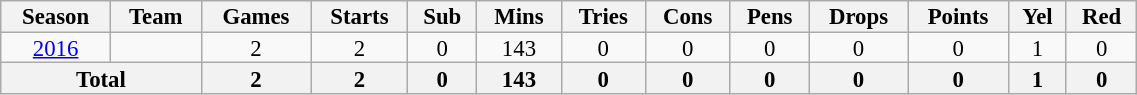<table class="wikitable" style="text-align:center; line-height:90%; font-size:95%; width:60%;">
<tr>
<th>Season</th>
<th>Team</th>
<th>Games</th>
<th>Starts</th>
<th>Sub</th>
<th>Mins</th>
<th>Tries</th>
<th>Cons</th>
<th>Pens</th>
<th>Drops</th>
<th>Points</th>
<th>Yel</th>
<th>Red</th>
</tr>
<tr>
<td><a href='#'>2016</a></td>
<td></td>
<td>2</td>
<td>2</td>
<td>0</td>
<td>143</td>
<td>0</td>
<td>0</td>
<td>0</td>
<td>0</td>
<td>0</td>
<td>1</td>
<td>0</td>
</tr>
<tr>
<th colspan="2">Total</th>
<th>2</th>
<th>2</th>
<th>0</th>
<th>143</th>
<th>0</th>
<th>0</th>
<th>0</th>
<th>0</th>
<th>0</th>
<th>1</th>
<th>0</th>
</tr>
</table>
